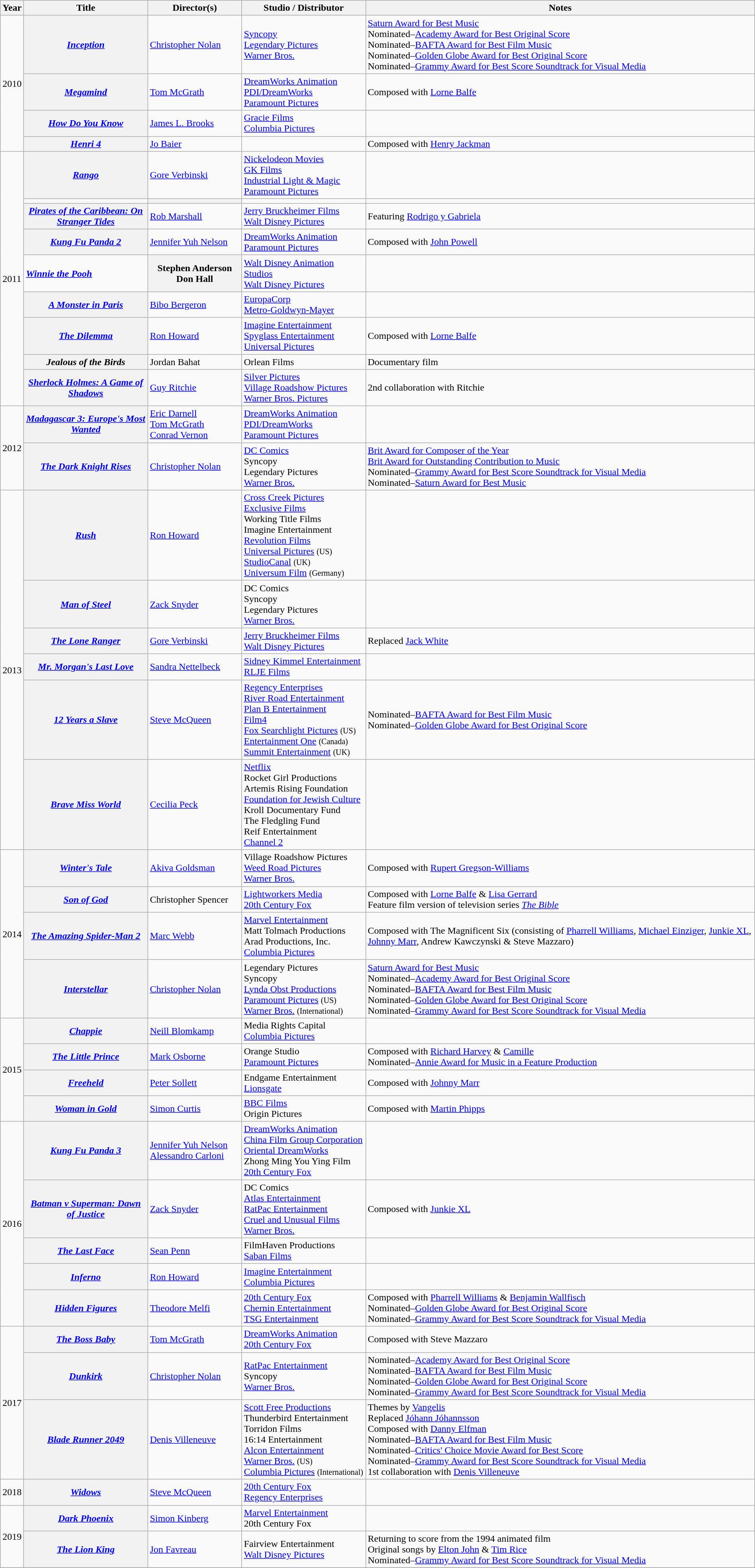<table class="wikitable sortable" width=100%>
<tr>
<th width="30">Year</th>
<th width="200">Title</th>
<th width="150">Director(s)</th>
<th width="200">Studio / Distributor</th>
<th>Notes</th>
</tr>
<tr>
<td rowspan="4">2010</td>
<th><em><a href='#'>Inception</a></em></th>
<td><a href='#'>Christopher Nolan</a></td>
<td><a href='#'>Syncopy</a><br><a href='#'>Legendary Pictures</a><br><a href='#'>Warner Bros.</a></td>
<td><a href='#'>Saturn Award for Best Music</a><br>Nominated–<a href='#'>Academy Award for Best Original Score</a><br>Nominated–<a href='#'>BAFTA Award for Best Film Music</a><br>Nominated–<a href='#'>Golden Globe Award for Best Original Score</a><br>Nominated–<a href='#'>Grammy Award for Best Score Soundtrack for Visual Media</a></td>
</tr>
<tr>
<th><em><a href='#'>Megamind</a></em></th>
<td><a href='#'>Tom McGrath</a></td>
<td><a href='#'>DreamWorks Animation</a><br><a href='#'>PDI/DreamWorks</a><br><a href='#'>Paramount Pictures</a></td>
<td>Composed with <a href='#'>Lorne Balfe</a></td>
</tr>
<tr>
<th><em><a href='#'>How Do You Know</a></em></th>
<td><a href='#'>James L. Brooks</a></td>
<td><a href='#'>Gracie Films</a><br><a href='#'>Columbia Pictures</a></td>
<td></td>
</tr>
<tr>
<th><em><a href='#'>Henri 4</a></em></th>
<td><a href='#'>Jo Baier</a></td>
<td></td>
<td>Composed with <a href='#'>Henry Jackman</a></td>
</tr>
<tr>
<td rowspan="9">2011</td>
<th><em><a href='#'>Rango</a></em></th>
<td><a href='#'>Gore Verbinski</a></td>
<td><a href='#'>Nickelodeon Movies</a><br><a href='#'>GK Films</a><br><a href='#'>Industrial Light & Magic</a><br><a href='#'>Paramount Pictures</a></td>
<td></td>
</tr>
<tr>
<td></td>
<th></th>
<td></td>
<td></td>
</tr>
<tr>
<th><em><a href='#'>Pirates of the Caribbean: On Stranger Tides</a></em></th>
<td><a href='#'>Rob Marshall</a></td>
<td><a href='#'>Jerry Bruckheimer Films</a><br><a href='#'>Walt Disney Pictures</a></td>
<td>Featuring <a href='#'>Rodrigo y Gabriela</a></td>
</tr>
<tr>
<th><em><a href='#'>Kung Fu Panda 2</a></em></th>
<td><a href='#'>Jennifer Yuh Nelson</a></td>
<td><a href='#'>DreamWorks Animation</a><br><a href='#'>Paramount Pictures</a></td>
<td>Composed with <a href='#'>John Powell</a></td>
</tr>
<tr>
<td><strong><em><a href='#'>Winnie the Pooh</a></em></strong></td>
<th>Stephen Anderson<br>Don Hall</th>
<td><a href='#'>Walt Disney Animation Studios</a><br><a href='#'>Walt Disney Pictures</a></td>
<td></td>
</tr>
<tr>
<th><em><a href='#'>A Monster in Paris</a></em></th>
<td><a href='#'>Bibo Bergeron</a></td>
<td><a href='#'>EuropaCorp</a><br><a href='#'>Metro-Goldwyn-Mayer</a></td>
<td></td>
</tr>
<tr>
<th><em><a href='#'>The Dilemma</a></em></th>
<td><a href='#'>Ron Howard</a></td>
<td><a href='#'>Imagine Entertainment</a><br><a href='#'>Spyglass Entertainment</a><br><a href='#'>Universal Pictures</a></td>
<td>Composed with <a href='#'>Lorne Balfe</a></td>
</tr>
<tr>
<th><em>Jealous of the Birds</em></th>
<td>Jordan Bahat</td>
<td>Orlean Films</td>
<td>Documentary film</td>
</tr>
<tr>
<th><em><a href='#'>Sherlock Holmes: A Game of Shadows</a></em></th>
<td><a href='#'>Guy Ritchie</a></td>
<td><a href='#'>Silver Pictures</a><br><a href='#'>Village Roadshow Pictures</a><br><a href='#'>Warner Bros. Pictures</a></td>
<td>2nd collaboration with Ritchie</td>
</tr>
<tr>
<td rowspan="2">2012</td>
<th><em><a href='#'>Madagascar 3: Europe's Most Wanted</a></em></th>
<td><a href='#'>Eric Darnell</a><br><a href='#'>Tom McGrath</a><br><a href='#'>Conrad Vernon</a></td>
<td><a href='#'>DreamWorks Animation</a><br><a href='#'>PDI/DreamWorks</a><br><a href='#'>Paramount Pictures</a></td>
<td></td>
</tr>
<tr>
<th><em><a href='#'>The Dark Knight Rises</a></em></th>
<td><a href='#'>Christopher Nolan</a></td>
<td><a href='#'>DC Comics</a><br>Syncopy<br>Legendary Pictures<br><a href='#'>Warner Bros.</a></td>
<td><a href='#'>Brit Award for Composer of the Year</a><br><a href='#'>Brit Award for Outstanding Contribution to Music</a><br>Nominated–<a href='#'>Grammy Award for Best Score Soundtrack for Visual Media</a><br>Nominated–<a href='#'>Saturn Award for Best Music</a></td>
</tr>
<tr>
<td rowspan="6">2013</td>
<th><em><a href='#'>Rush</a></em></th>
<td><a href='#'>Ron Howard</a></td>
<td><a href='#'>Cross Creek Pictures</a><br><a href='#'>Exclusive Films</a><br>Working Title Films<br>Imagine Entertainment<br><a href='#'>Revolution Films</a><br><a href='#'>Universal Pictures</a> <small>(US)</small><br><a href='#'>StudioCanal</a> <small>(UK)</small><br><a href='#'>Universum Film</a> <small>(Germany)</small></td>
<td></td>
</tr>
<tr>
<th><em><a href='#'>Man of Steel</a></em></th>
<td><a href='#'>Zack Snyder</a></td>
<td>DC Comics<br>Syncopy<br>Legendary Pictures<br><a href='#'>Warner Bros.</a></td>
<td></td>
</tr>
<tr>
<th><em><a href='#'>The Lone Ranger</a></em></th>
<td><a href='#'>Gore Verbinski</a></td>
<td><a href='#'>Jerry Bruckheimer Films</a><br><a href='#'>Walt Disney Pictures</a></td>
<td>Replaced <a href='#'>Jack White</a></td>
</tr>
<tr>
<th><em><a href='#'>Mr. Morgan's Last Love</a></em></th>
<td><a href='#'>Sandra Nettelbeck</a></td>
<td><a href='#'>Sidney Kimmel Entertainment</a><br><a href='#'>RLJE Films</a></td>
<td></td>
</tr>
<tr>
<th><em><a href='#'>12 Years a Slave</a></em></th>
<td><a href='#'>Steve McQueen</a></td>
<td><a href='#'>Regency Enterprises</a><br><a href='#'>River Road Entertainment</a><br><a href='#'>Plan B Entertainment</a><br><a href='#'>Film4</a><br><a href='#'>Fox Searchlight Pictures</a> <small>(US)</small><br><a href='#'>Entertainment One</a> <small>(Canada)</small><br><a href='#'>Summit Entertainment</a> <small>(UK)</small></td>
<td>Nominated–<a href='#'>BAFTA Award for Best Film Music</a><br>Nominated–<a href='#'>Golden Globe Award for Best Original Score</a></td>
</tr>
<tr>
<th><em><a href='#'>Brave Miss World</a></em></th>
<td><a href='#'>Cecilia Peck</a></td>
<td><a href='#'>Netflix</a><br>Rocket Girl Productions<br>Artemis Rising Foundation<br><a href='#'>Foundation for Jewish Culture</a><br>Kroll Documentary Fund<br>The Fledgling Fund<br>Reif Entertainment<br><a href='#'>Channel 2</a></td>
<td></td>
</tr>
<tr>
<td rowspan="4">2014</td>
<th><em><a href='#'>Winter's Tale</a></em></th>
<td><a href='#'>Akiva Goldsman</a></td>
<td>Village Roadshow Pictures<br><a href='#'>Weed Road Pictures</a><br><a href='#'>Warner Bros.</a></td>
<td>Composed with <a href='#'>Rupert Gregson-Williams</a></td>
</tr>
<tr>
<th><em><a href='#'>Son of God</a></em></th>
<td>Christopher Spencer</td>
<td><a href='#'>Lightworkers Media</a><br><a href='#'>20th Century Fox</a></td>
<td>Composed with <a href='#'>Lorne Balfe</a> & <a href='#'>Lisa Gerrard</a><br>Feature film version of television series <a href='#'><em>The Bible</em></a></td>
</tr>
<tr>
<th><em><a href='#'>The Amazing Spider-Man 2</a></em></th>
<td><a href='#'>Marc Webb</a></td>
<td><a href='#'>Marvel Entertainment</a><br>Matt Tolmach Productions<br>Arad Productions, Inc.<br><a href='#'>Columbia Pictures</a></td>
<td>Composed with The Magnificent Six (consisting of <a href='#'>Pharrell Williams</a>, <a href='#'>Michael Einziger</a>, <a href='#'>Junkie XL</a>, <a href='#'>Johnny Marr</a>, Andrew Kawczynski & Steve Mazzaro)</td>
</tr>
<tr>
<th><em><a href='#'>Interstellar</a></em></th>
<td><a href='#'>Christopher Nolan</a></td>
<td>Legendary Pictures<br>Syncopy<br><a href='#'>Lynda Obst Productions</a><br><a href='#'>Paramount Pictures</a> <small>(US)</small><br><a href='#'>Warner Bros.</a> <small>(International)</small></td>
<td><a href='#'>Saturn Award for Best Music</a><br>Nominated–<a href='#'>Academy Award for Best Original Score</a><br>Nominated–<a href='#'>BAFTA Award for Best Film Music</a><br>Nominated–<a href='#'>Golden Globe Award for Best Original Score</a><br>Nominated–<a href='#'>Grammy Award for Best Score Soundtrack for Visual Media</a></td>
</tr>
<tr>
<td rowspan="4">2015</td>
<th><em><a href='#'>Chappie</a></em></th>
<td><a href='#'>Neill Blomkamp</a></td>
<td>Media Rights Capital<br><a href='#'>Columbia Pictures</a></td>
<td></td>
</tr>
<tr>
<th><em><a href='#'>The Little Prince</a></em></th>
<td><a href='#'>Mark Osborne</a></td>
<td>Orange Studio<br><a href='#'>Paramount Pictures</a></td>
<td>Composed with <a href='#'>Richard Harvey</a> & <a href='#'>Camille</a><br>Nominated–<a href='#'>Annie Award for Music in a Feature Production</a></td>
</tr>
<tr>
<th><em><a href='#'>Freeheld</a></em></th>
<td><a href='#'>Peter Sollett</a></td>
<td>Endgame Entertainment<br><a href='#'>Lionsgate</a></td>
<td>Composed with <a href='#'>Johnny Marr</a></td>
</tr>
<tr>
<th><em><a href='#'>Woman in Gold</a></em></th>
<td><a href='#'>Simon Curtis</a></td>
<td><a href='#'>BBC Films</a><br>Origin Pictures</td>
<td>Composed with <a href='#'>Martin Phipps</a></td>
</tr>
<tr>
<td rowspan="5">2016</td>
<th><em><a href='#'>Kung Fu Panda 3</a></em></th>
<td><a href='#'>Jennifer Yuh Nelson</a><br><a href='#'>Alessandro Carloni</a></td>
<td><a href='#'>DreamWorks Animation</a><br><a href='#'>China Film Group Corporation</a><br><a href='#'>Oriental DreamWorks</a><br>Zhong Ming You Ying Film<br><a href='#'>20th Century Fox</a></td>
<td></td>
</tr>
<tr>
<th><em><a href='#'>Batman v Superman: Dawn of Justice</a></em></th>
<td><a href='#'>Zack Snyder</a></td>
<td>DC Comics<br><a href='#'>Atlas Entertainment</a><br><a href='#'>RatPac Entertainment</a><br><a href='#'>Cruel and Unusual Films</a><br><a href='#'>Warner Bros.</a></td>
<td>Composed with <a href='#'>Junkie XL</a></td>
</tr>
<tr>
<th><em><a href='#'>The Last Face</a></em></th>
<td><a href='#'>Sean Penn</a></td>
<td>FilmHaven Productions<br><a href='#'>Saban Films</a></td>
<td></td>
</tr>
<tr>
<th><em><a href='#'>Inferno</a></em></th>
<td><a href='#'>Ron Howard</a></td>
<td><a href='#'>Imagine Entertainment</a><br><a href='#'>Columbia Pictures</a></td>
<td></td>
</tr>
<tr>
<th><em><a href='#'>Hidden Figures</a></em></th>
<td><a href='#'>Theodore Melfi</a></td>
<td><a href='#'>20th Century Fox</a><br><a href='#'>Chernin Entertainment</a><br><a href='#'>TSG Entertainment</a></td>
<td>Composed with <a href='#'>Pharrell Williams</a> & <a href='#'>Benjamin Wallfisch</a><br>Nominated–<a href='#'>Golden Globe Award for Best Original Score</a><br>Nominated–<a href='#'>Grammy Award for Best Score Soundtrack for Visual Media</a></td>
</tr>
<tr>
<td rowspan="3">2017</td>
<th><em><a href='#'>The Boss Baby</a></em></th>
<td><a href='#'>Tom McGrath</a></td>
<td><a href='#'>DreamWorks Animation</a><br><a href='#'>20th Century Fox</a></td>
<td>Composed with Steve Mazzaro</td>
</tr>
<tr>
<th><em><a href='#'>Dunkirk</a></em></th>
<td><a href='#'>Christopher Nolan</a></td>
<td><a href='#'>RatPac Entertainment</a><br>Syncopy<br><a href='#'>Warner Bros.</a></td>
<td>Nominated–<a href='#'>Academy Award for Best Original Score</a><br>Nominated–<a href='#'>BAFTA Award for Best Film Music</a><br>Nominated–<a href='#'>Golden Globe Award for Best Original Score</a><br>Nominated–<a href='#'>Grammy Award for Best Score Soundtrack for Visual Media</a></td>
</tr>
<tr>
<th><em><a href='#'>Blade Runner 2049</a></em></th>
<td><a href='#'>Denis Villeneuve</a></td>
<td><a href='#'>Scott Free Productions</a><br>Thunderbird Entertainment<br>Torridon Films<br>16:14 Entertainment<br><a href='#'>Alcon Entertainment</a><br><a href='#'>Warner Bros.</a> <small>(US)</small><br><a href='#'>Columbia Pictures</a> <small>(International)</small></td>
<td>Themes by <a href='#'>Vangelis</a><br>Replaced <a href='#'>Jóhann Jóhannsson</a><br>Composed with <a href='#'>Danny Elfman</a><br>Nominated–<a href='#'>BAFTA Award for Best Film Music</a><br>Nominated–<a href='#'>Critics' Choice Movie Award for Best Score</a><br>Nominated–<a href='#'>Grammy Award for Best Score Soundtrack for Visual Media</a><br>1st collaboration with <a href='#'>Denis Villeneuve</a></td>
</tr>
<tr>
<td>2018</td>
<th><em><a href='#'>Widows</a></em></th>
<td><a href='#'>Steve McQueen</a></td>
<td><a href='#'>20th Century Fox</a><br><a href='#'>Regency Enterprises</a></td>
<td></td>
</tr>
<tr>
<td rowspan="2">2019</td>
<th><em><a href='#'>Dark Phoenix</a></em></th>
<td><a href='#'>Simon Kinberg</a></td>
<td><a href='#'>Marvel Entertainment</a><br>20th Century Fox</td>
<td></td>
</tr>
<tr>
<th><em><a href='#'>The Lion King</a></em></th>
<td><a href='#'>Jon Favreau</a></td>
<td>Fairview Entertainment<br><a href='#'>Walt Disney Pictures</a></td>
<td>Returning to score from the 1994 animated film<br>Original songs by <a href='#'>Elton John</a> & <a href='#'>Tim Rice</a><br>Nominated–<a href='#'>Grammy Award for Best Score Soundtrack for Visual Media</a></td>
</tr>
<tr>
</tr>
</table>
